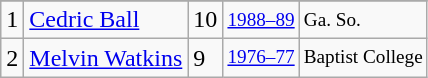<table class="wikitable">
<tr>
</tr>
<tr>
<td>1</td>
<td><a href='#'>Cedric Ball</a></td>
<td>10</td>
<td style="font-size:80%;"><a href='#'>1988–89</a></td>
<td style="font-size:80%;">Ga. So.</td>
</tr>
<tr>
<td>2</td>
<td><a href='#'>Melvin Watkins</a></td>
<td>9</td>
<td style="font-size:80%;"><a href='#'>1976–77</a></td>
<td style="font-size:80%;">Baptist College</td>
</tr>
</table>
